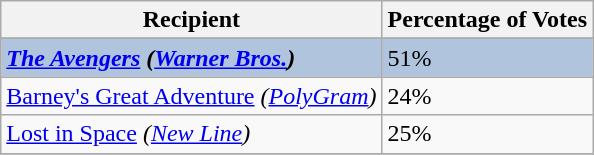<table class="wikitable sortable plainrowheaders">
<tr>
<th>Recipient</th>
<th>Percentage of Votes</th>
</tr>
<tr>
</tr>
<tr style="background:#B0C4DE;">
<td><strong><em><a href='#'>The Avengers</a><em> (<a href='#'>Warner Bros.</a>)<strong></td>
<td></strong>51%<strong></td>
</tr>
<tr>
<td></em><a href='#'>Barney's Great Adventure</a><em> (<a href='#'>PolyGram</a>)</td>
<td>24%</td>
</tr>
<tr>
<td></em><a href='#'>Lost in Space</a><em> (<a href='#'>New Line</a>)</td>
<td>25%</td>
</tr>
<tr>
</tr>
</table>
